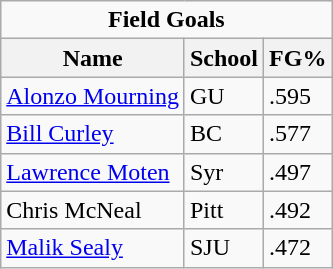<table class="wikitable">
<tr>
<td colspan=3 style="text-align:center;"><strong>Field Goals</strong></td>
</tr>
<tr>
<th>Name</th>
<th>School</th>
<th>FG%</th>
</tr>
<tr>
<td><a href='#'>Alonzo Mourning</a></td>
<td>GU</td>
<td>.595</td>
</tr>
<tr>
<td><a href='#'>Bill Curley</a></td>
<td>BC</td>
<td>.577</td>
</tr>
<tr>
<td><a href='#'>Lawrence Moten</a></td>
<td>Syr</td>
<td>.497</td>
</tr>
<tr>
<td>Chris McNeal</td>
<td>Pitt</td>
<td>.492</td>
</tr>
<tr>
<td><a href='#'>Malik Sealy</a></td>
<td>SJU</td>
<td>.472</td>
</tr>
</table>
